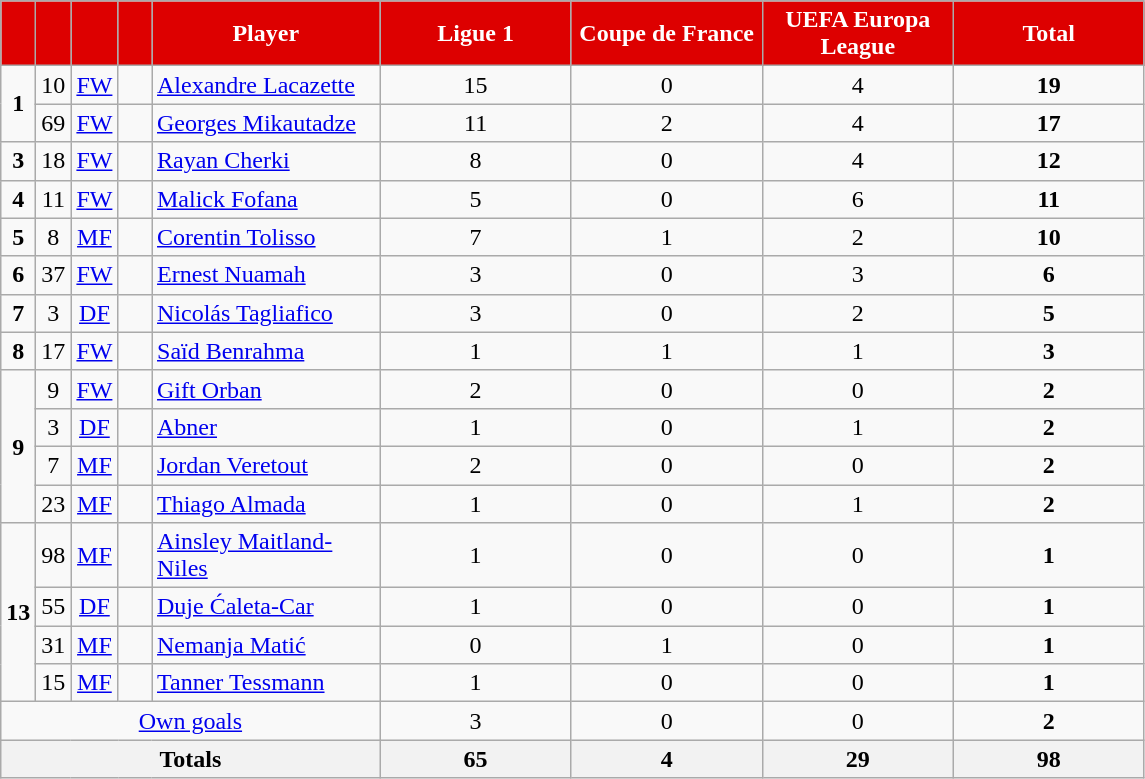<table class="wikitable"; style="text-align:center">
<tr>
<th style="background:#DD0000; color:white; width:15px"></th>
<th style="background:#DD0000; color:white; width:15px"></th>
<th style="background:#DD0000; color:white; width:15px"></th>
<th style="background:#DD0000; color:white; width:15px"></th>
<th style="background:#DD0000; color:white; width:145px">Player</th>
<th style="background:#DD0000; color:white; width:120px">Ligue 1</th>
<th style="background:#DD0000; color:white; width:120px">Coupe de France</th>
<th style="background:#DD0000; color:white; width:120px">UEFA Europa League</th>
<th style="background:#DD0000; color:white; width:120px">Total</th>
</tr>
<tr>
<td rowspan=2><strong>1</strong></td>
<td>10</td>
<td><a href='#'>FW</a></td>
<td></td>
<td align=left><a href='#'>Alexandre Lacazette</a></td>
<td>15</td>
<td>0</td>
<td>4</td>
<td><strong>19</strong></td>
</tr>
<tr>
<td>69</td>
<td><a href='#'>FW</a></td>
<td></td>
<td align=left><a href='#'>Georges Mikautadze</a></td>
<td>11</td>
<td>2</td>
<td>4</td>
<td><strong>17</strong></td>
</tr>
<tr>
<td><strong>3</strong></td>
<td>18</td>
<td><a href='#'>FW</a></td>
<td></td>
<td align=left><a href='#'>Rayan Cherki</a></td>
<td>8</td>
<td>0</td>
<td>4</td>
<td><strong>12</strong></td>
</tr>
<tr>
<td><strong>4</strong></td>
<td>11</td>
<td><a href='#'>FW</a></td>
<td></td>
<td align=left><a href='#'>Malick Fofana</a></td>
<td>5</td>
<td>0</td>
<td>6</td>
<td><strong>11</strong></td>
</tr>
<tr>
<td><strong>5</strong></td>
<td>8</td>
<td><a href='#'>MF</a></td>
<td></td>
<td align=left><a href='#'>Corentin Tolisso</a></td>
<td>7</td>
<td>1</td>
<td>2</td>
<td><strong>10</strong></td>
</tr>
<tr>
<td><strong>6</strong></td>
<td>37</td>
<td><a href='#'>FW</a></td>
<td></td>
<td align=left><a href='#'>Ernest Nuamah</a></td>
<td>3</td>
<td>0</td>
<td>3</td>
<td><strong>6</strong></td>
</tr>
<tr>
<td><strong>7</strong></td>
<td>3</td>
<td><a href='#'>DF</a></td>
<td></td>
<td align=left><a href='#'>Nicolás Tagliafico</a></td>
<td>3</td>
<td>0</td>
<td>2</td>
<td><strong>5</strong></td>
</tr>
<tr>
<td><strong>8</strong></td>
<td>17</td>
<td><a href='#'>FW</a></td>
<td></td>
<td align=left><a href='#'>Saïd Benrahma</a></td>
<td>1</td>
<td>1</td>
<td>1</td>
<td><strong>3</strong></td>
</tr>
<tr>
<td rowspan=4><strong>9</strong></td>
<td>9</td>
<td><a href='#'>FW</a></td>
<td></td>
<td align=left><a href='#'>Gift Orban</a></td>
<td>2</td>
<td>0</td>
<td>0</td>
<td><strong>2</strong></td>
</tr>
<tr>
<td>3</td>
<td><a href='#'>DF</a></td>
<td></td>
<td align=left><a href='#'>Abner</a></td>
<td>1</td>
<td>0</td>
<td>1</td>
<td><strong>2</strong></td>
</tr>
<tr>
<td>7</td>
<td><a href='#'>MF</a></td>
<td></td>
<td align=left><a href='#'>Jordan Veretout</a></td>
<td>2</td>
<td>0</td>
<td>0</td>
<td><strong>2</strong></td>
</tr>
<tr>
<td>23</td>
<td><a href='#'>MF</a></td>
<td></td>
<td align=left><a href='#'>Thiago Almada</a></td>
<td>1</td>
<td>0</td>
<td>1</td>
<td><strong>2</strong></td>
</tr>
<tr>
<td rowspan=4><strong>13</strong></td>
<td>98</td>
<td><a href='#'>MF</a></td>
<td></td>
<td align=left><a href='#'>Ainsley Maitland-Niles</a></td>
<td>1</td>
<td>0</td>
<td>0</td>
<td><strong>1</strong></td>
</tr>
<tr>
<td>55</td>
<td><a href='#'>DF</a></td>
<td></td>
<td align=left><a href='#'>Duje Ćaleta-Car</a></td>
<td>1</td>
<td>0</td>
<td>0</td>
<td><strong>1</strong></td>
</tr>
<tr>
<td>31</td>
<td><a href='#'>MF</a></td>
<td></td>
<td align=left><a href='#'>Nemanja Matić</a></td>
<td>0</td>
<td>1</td>
<td>0</td>
<td><strong>1</strong></td>
</tr>
<tr>
<td>15</td>
<td><a href='#'>MF</a></td>
<td></td>
<td align=left><a href='#'>Tanner Tessmann</a></td>
<td>1</td>
<td>0</td>
<td>0</td>
<td><strong>1</strong></td>
</tr>
<tr>
<td colspan="5"><a href='#'>Own goals</a></td>
<td>3</td>
<td>0</td>
<td>0</td>
<td><strong>2</strong></td>
</tr>
<tr>
<th colspan=5><strong>Totals</strong></th>
<th><strong>65</strong></th>
<th><strong>4</strong></th>
<th><strong>29</strong></th>
<th><strong>98</strong></th>
</tr>
</table>
